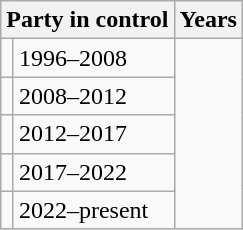<table class="wikitable">
<tr>
<th colspan="2">Party in control</th>
<th>Years</th>
</tr>
<tr>
<td></td>
<td>1996–2008</td>
</tr>
<tr>
<td></td>
<td>2008–2012</td>
</tr>
<tr>
<td></td>
<td>2012–2017</td>
</tr>
<tr>
<td></td>
<td>2017–2022</td>
</tr>
<tr>
<td></td>
<td>2022–present</td>
</tr>
</table>
